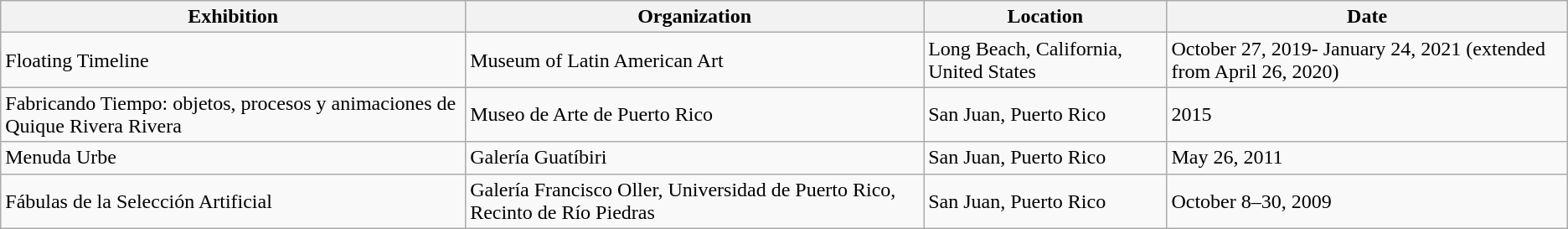<table class="wikitable">
<tr>
<th>Exhibition</th>
<th>Organization</th>
<th>Location</th>
<th>Date</th>
</tr>
<tr>
<td>Floating Timeline</td>
<td>Museum of Latin American Art</td>
<td>Long Beach, California, United States</td>
<td>October 27, 2019- January 24, 2021 (extended from April 26, 2020)</td>
</tr>
<tr>
<td>Fabricando Tiempo: objetos, procesos y animaciones de Quique Rivera Rivera</td>
<td>Museo de Arte de Puerto Rico</td>
<td>San Juan, Puerto Rico</td>
<td>2015</td>
</tr>
<tr>
<td>Menuda Urbe</td>
<td>Galería Guatíbiri</td>
<td>San Juan, Puerto Rico</td>
<td>May 26, 2011</td>
</tr>
<tr>
<td>Fábulas de la Selección Artificial</td>
<td>Galería Francisco Oller, Universidad de Puerto Rico, Recinto de Río Piedras</td>
<td>San Juan, Puerto Rico</td>
<td>October 8–30, 2009</td>
</tr>
</table>
